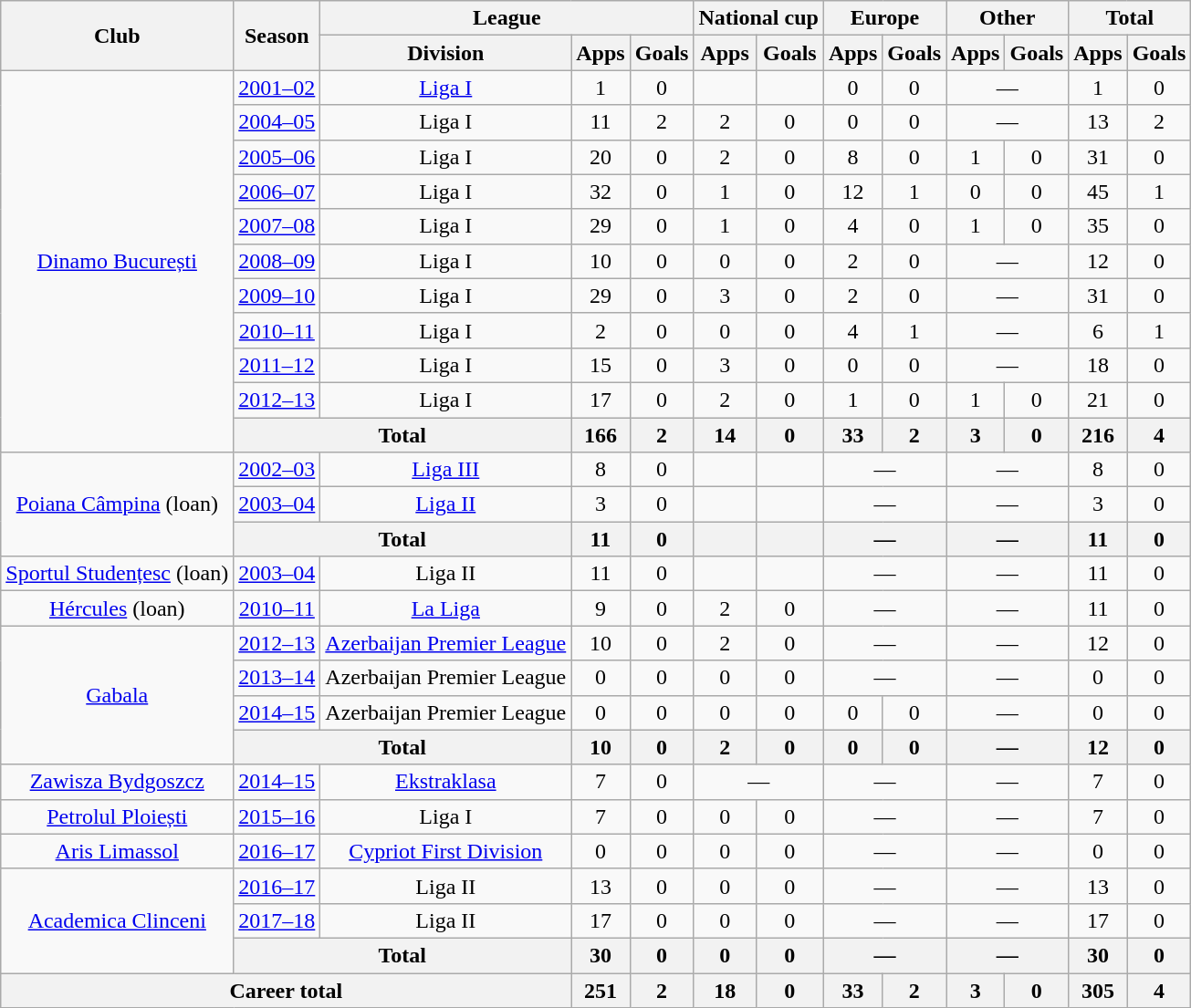<table class="wikitable" style="text-align: center;">
<tr>
<th rowspan="2">Club</th>
<th rowspan="2">Season</th>
<th colspan="3">League</th>
<th colspan="2">National cup</th>
<th colspan="2">Europe</th>
<th colspan="2">Other</th>
<th colspan="2">Total</th>
</tr>
<tr>
<th>Division</th>
<th>Apps</th>
<th>Goals</th>
<th>Apps</th>
<th>Goals</th>
<th>Apps</th>
<th>Goals</th>
<th>Apps</th>
<th>Goals</th>
<th>Apps</th>
<th>Goals</th>
</tr>
<tr>
<td rowspan="11"><a href='#'>Dinamo București</a></td>
<td><a href='#'>2001–02</a></td>
<td><a href='#'>Liga I</a></td>
<td>1</td>
<td>0</td>
<td></td>
<td></td>
<td>0</td>
<td>0</td>
<td colspan="2">—</td>
<td>1</td>
<td>0</td>
</tr>
<tr>
<td><a href='#'>2004–05</a></td>
<td>Liga I</td>
<td>11</td>
<td>2</td>
<td>2</td>
<td>0</td>
<td>0</td>
<td>0</td>
<td colspan="2">—</td>
<td>13</td>
<td>2</td>
</tr>
<tr>
<td><a href='#'>2005–06</a></td>
<td>Liga I</td>
<td>20</td>
<td>0</td>
<td>2</td>
<td>0</td>
<td>8</td>
<td>0</td>
<td>1</td>
<td>0</td>
<td>31</td>
<td>0</td>
</tr>
<tr>
<td><a href='#'>2006–07</a></td>
<td>Liga I</td>
<td>32</td>
<td>0</td>
<td>1</td>
<td>0</td>
<td>12</td>
<td>1</td>
<td>0</td>
<td>0</td>
<td>45</td>
<td>1</td>
</tr>
<tr>
<td><a href='#'>2007–08</a></td>
<td>Liga I</td>
<td>29</td>
<td>0</td>
<td>1</td>
<td>0</td>
<td>4</td>
<td>0</td>
<td>1</td>
<td>0</td>
<td>35</td>
<td>0</td>
</tr>
<tr>
<td><a href='#'>2008–09</a></td>
<td>Liga I</td>
<td>10</td>
<td>0</td>
<td>0</td>
<td>0</td>
<td>2</td>
<td>0</td>
<td colspan="2">—</td>
<td>12</td>
<td>0</td>
</tr>
<tr>
<td><a href='#'>2009–10</a></td>
<td>Liga I</td>
<td>29</td>
<td>0</td>
<td>3</td>
<td>0</td>
<td>2</td>
<td>0</td>
<td colspan="2">—</td>
<td>31</td>
<td>0</td>
</tr>
<tr>
<td><a href='#'>2010–11</a></td>
<td>Liga I</td>
<td>2</td>
<td>0</td>
<td>0</td>
<td>0</td>
<td>4</td>
<td>1</td>
<td colspan="2">—</td>
<td>6</td>
<td>1</td>
</tr>
<tr>
<td><a href='#'>2011–12</a></td>
<td>Liga I</td>
<td>15</td>
<td>0</td>
<td>3</td>
<td>0</td>
<td>0</td>
<td>0</td>
<td colspan="2">—</td>
<td>18</td>
<td>0</td>
</tr>
<tr>
<td><a href='#'>2012–13</a></td>
<td>Liga I</td>
<td>17</td>
<td>0</td>
<td>2</td>
<td>0</td>
<td>1</td>
<td>0</td>
<td>1</td>
<td>0</td>
<td>21</td>
<td>0</td>
</tr>
<tr>
<th colspan=2>Total</th>
<th>166</th>
<th>2</th>
<th>14</th>
<th>0</th>
<th>33</th>
<th>2</th>
<th>3</th>
<th>0</th>
<th>216</th>
<th>4</th>
</tr>
<tr>
<td rowspan="3"><a href='#'>Poiana Câmpina</a> (loan)</td>
<td><a href='#'>2002–03</a></td>
<td><a href='#'>Liga III</a></td>
<td>8</td>
<td>0</td>
<td></td>
<td></td>
<td colspan="2">—</td>
<td colspan="2">—</td>
<td>8</td>
<td>0</td>
</tr>
<tr>
<td><a href='#'>2003–04</a></td>
<td><a href='#'>Liga II</a></td>
<td>3</td>
<td>0</td>
<td></td>
<td></td>
<td colspan="2">—</td>
<td colspan="2">—</td>
<td>3</td>
<td>0</td>
</tr>
<tr>
<th colspan=2>Total</th>
<th>11</th>
<th>0</th>
<th></th>
<th></th>
<th colspan="2">—</th>
<th colspan="2">—</th>
<th>11</th>
<th>0</th>
</tr>
<tr>
<td><a href='#'>Sportul Studențesc</a> (loan)</td>
<td><a href='#'>2003–04</a></td>
<td>Liga II</td>
<td>11</td>
<td>0</td>
<td></td>
<td></td>
<td colspan="2">—</td>
<td colspan="2">—</td>
<td>11</td>
<td>0</td>
</tr>
<tr>
<td><a href='#'>Hércules</a> (loan)</td>
<td><a href='#'>2010–11</a></td>
<td><a href='#'>La Liga</a></td>
<td>9</td>
<td>0</td>
<td>2</td>
<td>0</td>
<td colspan="2">—</td>
<td colspan="2">—</td>
<td>11</td>
<td>0</td>
</tr>
<tr>
<td rowspan="4"><a href='#'>Gabala</a></td>
<td><a href='#'>2012–13</a></td>
<td><a href='#'>Azerbaijan Premier League</a></td>
<td>10</td>
<td>0</td>
<td>2</td>
<td>0</td>
<td colspan="2">—</td>
<td colspan="2">—</td>
<td>12</td>
<td>0</td>
</tr>
<tr>
<td><a href='#'>2013–14</a></td>
<td>Azerbaijan Premier League</td>
<td>0</td>
<td>0</td>
<td>0</td>
<td>0</td>
<td colspan="2">—</td>
<td colspan="2">—</td>
<td>0</td>
<td>0</td>
</tr>
<tr>
<td><a href='#'>2014–15</a></td>
<td>Azerbaijan Premier League</td>
<td>0</td>
<td>0</td>
<td>0</td>
<td>0</td>
<td>0</td>
<td>0</td>
<td colspan="2">—</td>
<td>0</td>
<td>0</td>
</tr>
<tr>
<th colspan=2>Total</th>
<th>10</th>
<th>0</th>
<th>2</th>
<th>0</th>
<th>0</th>
<th>0</th>
<th colspan="2">—</th>
<th>12</th>
<th>0</th>
</tr>
<tr>
<td><a href='#'>Zawisza Bydgoszcz</a></td>
<td><a href='#'>2014–15</a></td>
<td><a href='#'>Ekstraklasa</a></td>
<td>7</td>
<td>0</td>
<td colspan="2">—</td>
<td colspan="2">—</td>
<td colspan="2">—</td>
<td>7</td>
<td>0</td>
</tr>
<tr>
<td><a href='#'>Petrolul Ploiești</a></td>
<td><a href='#'>2015–16</a></td>
<td>Liga I</td>
<td>7</td>
<td>0</td>
<td>0</td>
<td>0</td>
<td colspan="2">—</td>
<td colspan="2">—</td>
<td>7</td>
<td>0</td>
</tr>
<tr>
<td><a href='#'>Aris Limassol</a></td>
<td><a href='#'>2016–17</a></td>
<td><a href='#'>Cypriot First Division</a></td>
<td>0</td>
<td>0</td>
<td>0</td>
<td>0</td>
<td colspan="2">—</td>
<td colspan="2">—</td>
<td>0</td>
<td>0</td>
</tr>
<tr>
<td rowspan="3"><a href='#'>Academica Clinceni</a></td>
<td><a href='#'>2016–17</a></td>
<td>Liga II</td>
<td>13</td>
<td>0</td>
<td>0</td>
<td>0</td>
<td colspan="2">—</td>
<td colspan="2">—</td>
<td>13</td>
<td>0</td>
</tr>
<tr>
<td><a href='#'>2017–18</a></td>
<td>Liga II</td>
<td>17</td>
<td>0</td>
<td>0</td>
<td>0</td>
<td colspan="2">—</td>
<td colspan="2">—</td>
<td>17</td>
<td>0</td>
</tr>
<tr>
<th colspan=2>Total</th>
<th>30</th>
<th>0</th>
<th>0</th>
<th>0</th>
<th colspan="2">—</th>
<th colspan="2">—</th>
<th>30</th>
<th>0</th>
</tr>
<tr>
<th colspan=3>Career total</th>
<th>251</th>
<th>2</th>
<th>18</th>
<th>0</th>
<th>33</th>
<th>2</th>
<th>3</th>
<th>0</th>
<th>305</th>
<th>4</th>
</tr>
</table>
